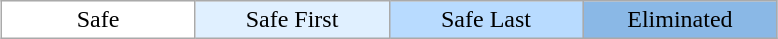<table class="wikitable" style="margin:1em auto; text-align:center;">
<tr>
<td bgcolor="FFFFFF" width="15%">Safe</td>
<td bgcolor="E0F0FF" width="15%">Safe First</td>
<td bgcolor="B8DBFF" width="15%">Safe Last</td>
<td bgcolor="8AB8E6" width="15%">Eliminated</td>
</tr>
</table>
